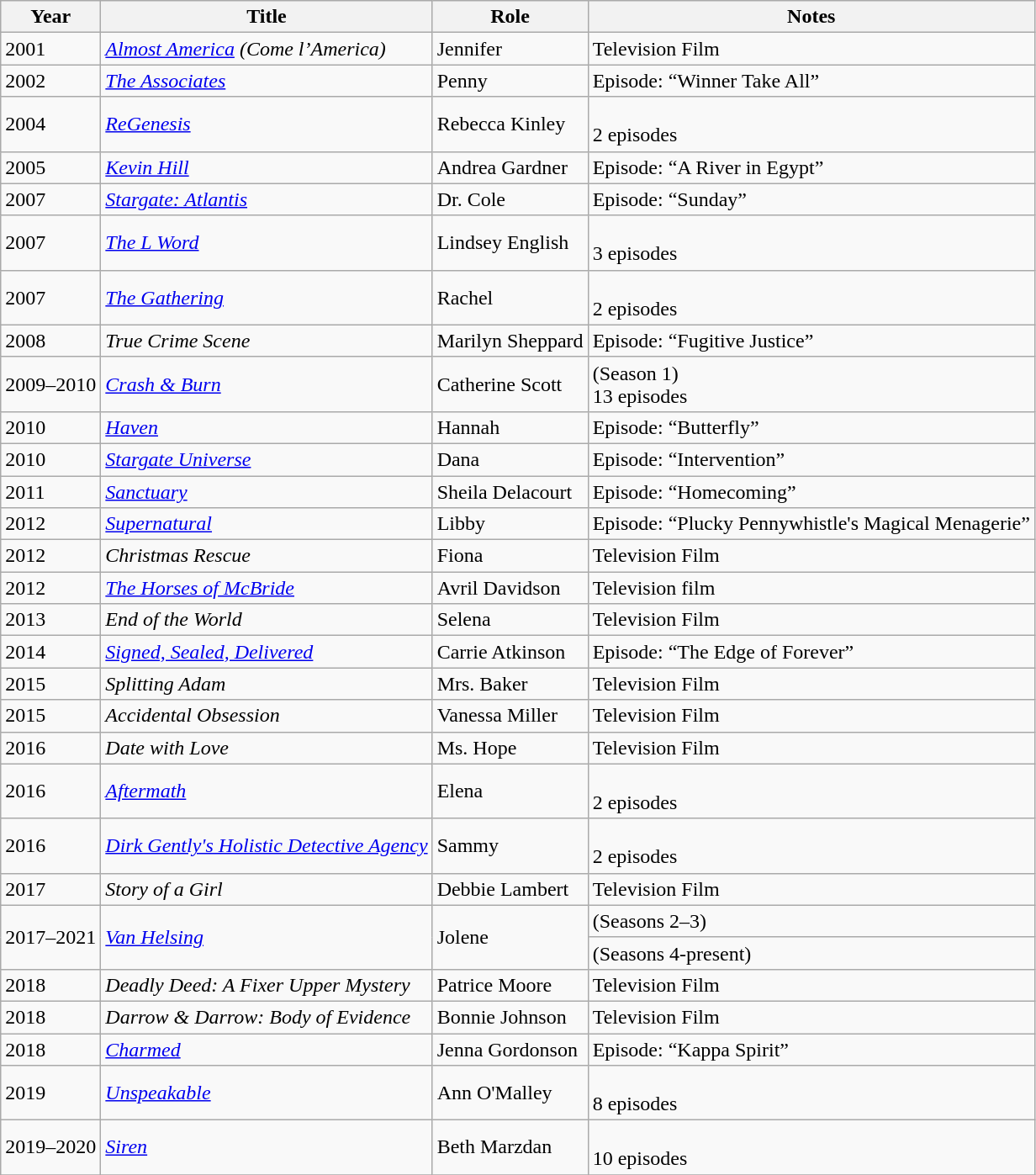<table class="wikitable sortable">
<tr>
<th>Year</th>
<th>Title</th>
<th>Role</th>
<th>Notes</th>
</tr>
<tr>
<td>2001</td>
<td><em><a href='#'>Almost America</a> (Come l’America)</em></td>
<td>Jennifer</td>
<td>Television Film</td>
</tr>
<tr>
<td>2002</td>
<td data-sort-value="Associates, The"><em><a href='#'>The Associates</a></em></td>
<td>Penny</td>
<td>Episode: “Winner Take All”</td>
</tr>
<tr>
<td>2004</td>
<td><em><a href='#'>ReGenesis</a></em></td>
<td>Rebecca Kinley</td>
<td> <br> 2 episodes</td>
</tr>
<tr>
<td>2005</td>
<td><em><a href='#'>Kevin Hill</a></em></td>
<td>Andrea Gardner</td>
<td>Episode: “A River in Egypt”</td>
</tr>
<tr>
<td>2007</td>
<td><em><a href='#'>Stargate: Atlantis</a></em></td>
<td>Dr. Cole</td>
<td>Episode: “Sunday”</td>
</tr>
<tr>
<td>2007</td>
<td data-sort-value="L Word, The"><em><a href='#'>The L Word</a></em></td>
<td>Lindsey English</td>
<td> <br> 3 episodes</td>
</tr>
<tr>
<td>2007</td>
<td data-sort-value="Gathering, The"><em><a href='#'>The Gathering</a></em></td>
<td>Rachel</td>
<td> <br> 2 episodes</td>
</tr>
<tr>
<td>2008</td>
<td><em>True Crime Scene</em></td>
<td>Marilyn Sheppard</td>
<td>Episode: “Fugitive Justice”</td>
</tr>
<tr>
<td>2009–2010</td>
<td><em><a href='#'>Crash & Burn</a></em></td>
<td>Catherine Scott</td>
<td> (Season 1) <br> 13 episodes</td>
</tr>
<tr>
<td>2010</td>
<td><em><a href='#'>Haven</a></em></td>
<td>Hannah</td>
<td>Episode: “Butterfly”</td>
</tr>
<tr>
<td>2010</td>
<td><em><a href='#'>Stargate Universe</a></em></td>
<td>Dana</td>
<td>Episode: “Intervention”</td>
</tr>
<tr>
<td>2011</td>
<td><em><a href='#'>Sanctuary</a></em></td>
<td>Sheila Delacourt</td>
<td>Episode: “Homecoming”</td>
</tr>
<tr>
<td>2012</td>
<td><em><a href='#'>Supernatural</a></em></td>
<td>Libby</td>
<td>Episode: “Plucky Pennywhistle's Magical Menagerie”</td>
</tr>
<tr>
<td>2012</td>
<td><em>Christmas Rescue</em></td>
<td>Fiona</td>
<td>Television Film</td>
</tr>
<tr>
<td>2012</td>
<td data-sort-value="Horses of McBride, The"><em><a href='#'>The Horses of McBride</a></em></td>
<td>Avril Davidson</td>
<td>Television film</td>
</tr>
<tr>
<td>2013</td>
<td><em>End of the World</em></td>
<td>Selena</td>
<td>Television Film</td>
</tr>
<tr>
<td>2014</td>
<td><em><a href='#'>Signed, Sealed, Delivered</a></em></td>
<td>Carrie Atkinson</td>
<td>Episode: “The Edge of Forever”</td>
</tr>
<tr>
<td>2015</td>
<td><em>Splitting Adam</em></td>
<td>Mrs. Baker</td>
<td>Television Film</td>
</tr>
<tr>
<td>2015</td>
<td><em>Accidental Obsession</em></td>
<td>Vanessa Miller</td>
<td>Television Film</td>
</tr>
<tr>
<td>2016</td>
<td><em>Date with Love</em></td>
<td>Ms. Hope</td>
<td>Television Film</td>
</tr>
<tr>
<td>2016</td>
<td><em><a href='#'>Aftermath</a></em></td>
<td>Elena</td>
<td> <br> 2 episodes</td>
</tr>
<tr>
<td>2016</td>
<td><em><a href='#'>Dirk Gently's Holistic Detective Agency</a></em></td>
<td>Sammy</td>
<td> <br> 2 episodes</td>
</tr>
<tr>
<td>2017</td>
<td><em>Story of a Girl</em></td>
<td>Debbie Lambert</td>
<td>Television Film</td>
</tr>
<tr>
<td rowspan=2>2017–2021</td>
<td rowspan=2><em><a href='#'>Van Helsing</a></em></td>
<td rowspan=2>Jolene</td>
<td> (Seasons 2–3)</td>
</tr>
<tr>
<td> (Seasons 4-present)</td>
</tr>
<tr>
<td>2018</td>
<td><em>Deadly Deed: A Fixer Upper Mystery</em></td>
<td>Patrice Moore</td>
<td>Television Film</td>
</tr>
<tr>
<td>2018</td>
<td><em>Darrow & Darrow: Body of Evidence</em></td>
<td>Bonnie Johnson</td>
<td>Television Film</td>
</tr>
<tr>
<td>2018</td>
<td><em><a href='#'>Charmed</a></em></td>
<td>Jenna Gordonson</td>
<td>Episode: “Kappa Spirit”</td>
</tr>
<tr>
<td>2019</td>
<td><em><a href='#'>Unspeakable</a></em></td>
<td>Ann O'Malley</td>
<td> <br> 8 episodes</td>
</tr>
<tr>
<td>2019–2020</td>
<td><em><a href='#'>Siren</a></em></td>
<td>Beth Marzdan</td>
<td> <br> 10 episodes</td>
</tr>
<tr>
</tr>
</table>
